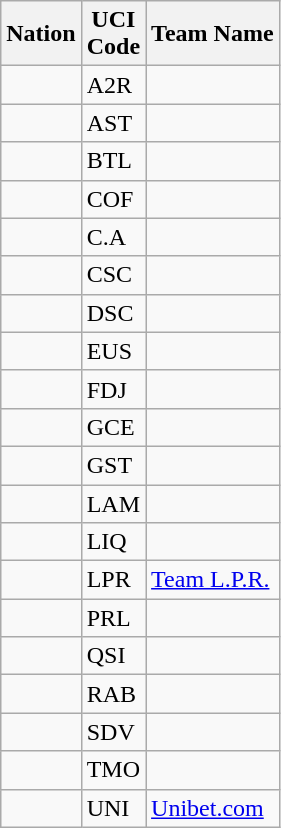<table class="wikitable">
<tr>
<th>Nation</th>
<th>UCI<br>Code</th>
<th>Team Name</th>
</tr>
<tr>
<td></td>
<td>A2R</td>
<td></td>
</tr>
<tr>
<td></td>
<td>AST</td>
<td></td>
</tr>
<tr>
<td></td>
<td>BTL</td>
<td></td>
</tr>
<tr>
<td></td>
<td>COF</td>
<td></td>
</tr>
<tr>
<td></td>
<td>C.A</td>
<td></td>
</tr>
<tr>
<td></td>
<td>CSC</td>
<td></td>
</tr>
<tr>
<td></td>
<td>DSC</td>
<td></td>
</tr>
<tr>
<td></td>
<td>EUS</td>
<td></td>
</tr>
<tr>
<td></td>
<td>FDJ</td>
<td></td>
</tr>
<tr>
<td></td>
<td>GCE</td>
<td></td>
</tr>
<tr>
<td></td>
<td>GST</td>
<td></td>
</tr>
<tr>
<td></td>
<td>LAM</td>
<td></td>
</tr>
<tr>
<td></td>
<td>LIQ</td>
<td></td>
</tr>
<tr>
<td></td>
<td>LPR</td>
<td><a href='#'>Team L.P.R.</a></td>
</tr>
<tr>
<td></td>
<td>PRL</td>
<td></td>
</tr>
<tr>
<td></td>
<td>QSI</td>
<td></td>
</tr>
<tr>
<td></td>
<td>RAB</td>
<td></td>
</tr>
<tr>
<td></td>
<td>SDV</td>
<td></td>
</tr>
<tr>
<td></td>
<td>TMO</td>
<td></td>
</tr>
<tr>
<td></td>
<td>UNI</td>
<td><a href='#'>Unibet.com</a></td>
</tr>
</table>
